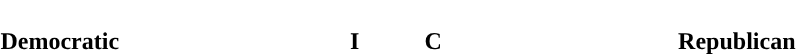<table style="width:50em; text-align:center">
<tr style="color:white">
<td style="background:"><strong>54</strong></td>
<td style="background:"><strong>1</strong></td>
<td style="background:"><strong>1</strong></td>
<td style="background:"><strong>44</strong></td>
</tr>
<tr>
<td><span><strong>Democratic</strong></span></td>
<td><strong>I</strong></td>
<td><strong>C</strong></td>
<td><span><strong>Republican</strong></span></td>
</tr>
</table>
